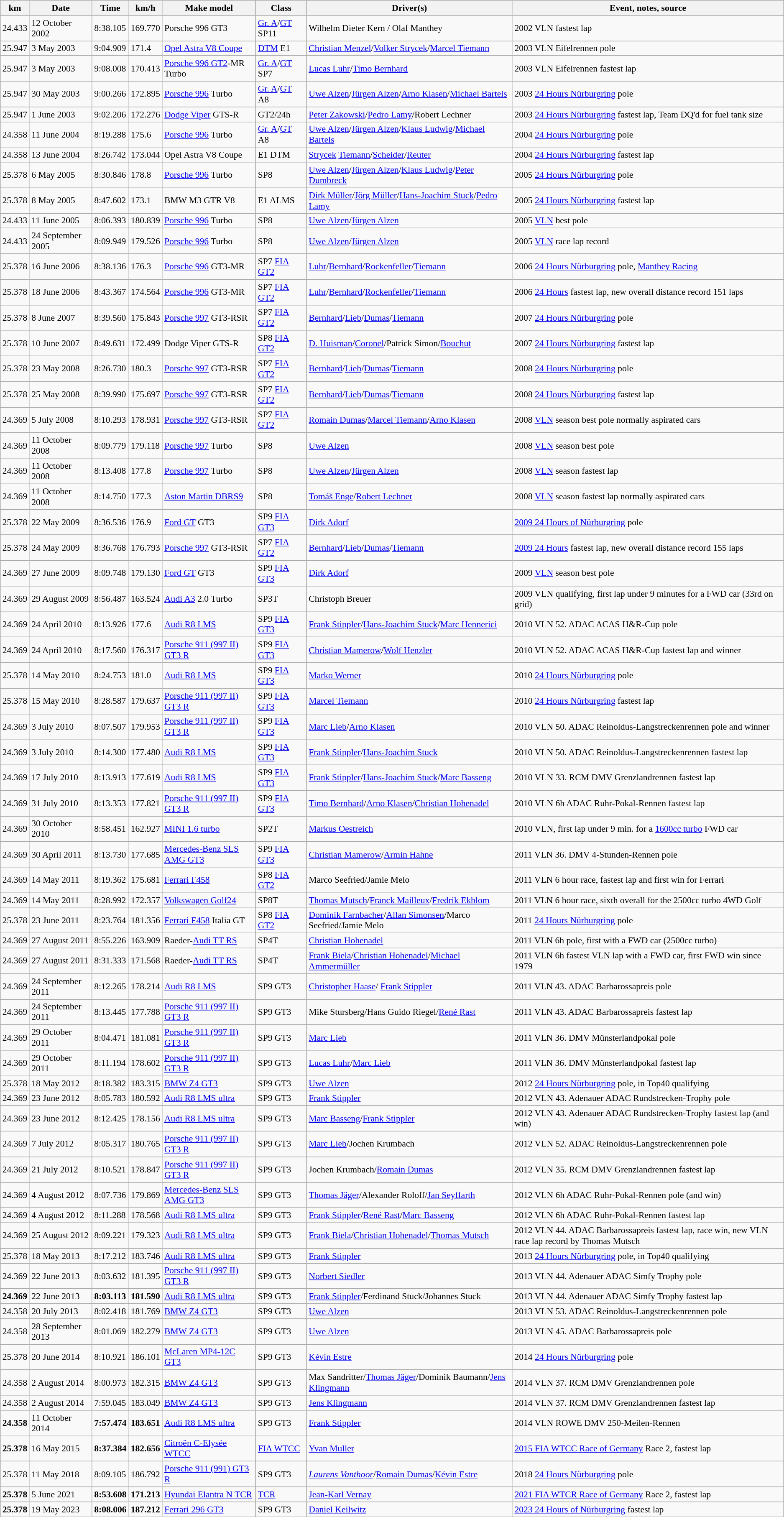<table class="wikitable sortable" style="font-size:90%;">
<tr>
<th>km</th>
<th>Date</th>
<th>Time</th>
<th>km/h</th>
<th>Make model</th>
<th>Class</th>
<th>Driver(s)</th>
<th>Event, notes, source</th>
</tr>
<tr>
<td>24.433</td>
<td>12 October 2002</td>
<td>8:38.105</td>
<td>169.770</td>
<td>Porsche 996 GT3</td>
<td><a href='#'>Gr. A</a>/<a href='#'>GT</a> SP11</td>
<td>Wilhelm Dieter Kern / Olaf Manthey</td>
<td>2002 VLN fastest lap</td>
</tr>
<tr>
<td>25.947</td>
<td>3 May 2003</td>
<td>9:04.909</td>
<td>171.4</td>
<td><a href='#'>Opel Astra V8 Coupe</a></td>
<td><a href='#'>DTM</a> E1</td>
<td><a href='#'>Christian Menzel</a>/<a href='#'>Volker Strycek</a>/<a href='#'>Marcel Tiemann</a></td>
<td>2003 VLN Eifelrennen pole</td>
</tr>
<tr>
<td>25.947</td>
<td>3 May 2003</td>
<td>9:08.008</td>
<td>170.413</td>
<td><a href='#'>Porsche 996 GT2</a>-MR Turbo</td>
<td><a href='#'>Gr. A</a>/<a href='#'>GT</a> SP7</td>
<td><a href='#'>Lucas Luhr</a>/<a href='#'>Timo Bernhard</a></td>
<td>2003 VLN Eifelrennen fastest lap</td>
</tr>
<tr>
<td>25.947</td>
<td>30 May 2003</td>
<td>9:00.266</td>
<td>172.895</td>
<td><a href='#'>Porsche 996</a> Turbo</td>
<td><a href='#'>Gr. A</a>/<a href='#'>GT</a> A8</td>
<td><a href='#'>Uwe Alzen</a>/<a href='#'>Jürgen Alzen</a>/<a href='#'>Arno Klasen</a>/<a href='#'>Michael Bartels</a></td>
<td>2003 <a href='#'>24 Hours Nürburgring</a> pole</td>
</tr>
<tr>
<td>25.947</td>
<td>1 June 2003</td>
<td>9:02.206</td>
<td>172.276</td>
<td><a href='#'>Dodge Viper</a> GTS-R</td>
<td>GT2/24h</td>
<td><a href='#'>Peter Zakowski</a>/<a href='#'>Pedro Lamy</a>/Robert Lechner</td>
<td>2003 <a href='#'>24 Hours Nürburgring</a> fastest lap, Team DQ'd for fuel tank size </td>
</tr>
<tr>
<td>24.358</td>
<td>11 June 2004</td>
<td>8:19.288</td>
<td>175.6</td>
<td><a href='#'>Porsche 996</a> Turbo</td>
<td><a href='#'>Gr. A</a>/<a href='#'>GT</a> A8</td>
<td><a href='#'>Uwe Alzen</a>/<a href='#'>Jürgen Alzen</a>/<a href='#'>Klaus Ludwig</a>/<a href='#'>Michael Bartels</a></td>
<td>2004 <a href='#'>24 Hours Nürburgring</a> pole</td>
</tr>
<tr>
<td>24.358</td>
<td>13 June 2004</td>
<td>8:26.742</td>
<td>173.044</td>
<td>Opel Astra V8 Coupe</td>
<td>E1 DTM</td>
<td><a href='#'>Strycek</a> <a href='#'>Tiemann</a>/<a href='#'>Scheider</a>/<a href='#'>Reuter</a></td>
<td>2004 <a href='#'>24 Hours Nürburgring</a> fastest lap</td>
</tr>
<tr>
<td>25.378</td>
<td>6 May 2005</td>
<td>8:30.846</td>
<td>178.8</td>
<td><a href='#'>Porsche 996</a> Turbo</td>
<td>SP8</td>
<td><a href='#'>Uwe Alzen</a>/<a href='#'>Jürgen Alzen</a>/<a href='#'>Klaus Ludwig</a>/<a href='#'>Peter Dumbreck</a></td>
<td>2005 <a href='#'>24 Hours Nürburgring</a> pole</td>
</tr>
<tr>
<td>25.378</td>
<td>8 May 2005</td>
<td>8:47.602</td>
<td>173.1</td>
<td>BMW M3 GTR V8</td>
<td>E1 ALMS</td>
<td><a href='#'>Dirk Müller</a>/<a href='#'>Jörg Müller</a>/<a href='#'>Hans-Joachim Stuck</a>/<a href='#'>Pedro Lamy</a></td>
<td>2005 <a href='#'>24 Hours Nürburgring</a> fastest lap</td>
</tr>
<tr>
<td>24.433</td>
<td>11 June 2005</td>
<td>8:06.393</td>
<td>180.839</td>
<td><a href='#'>Porsche 996</a> Turbo</td>
<td>SP8</td>
<td><a href='#'>Uwe Alzen</a>/<a href='#'>Jürgen Alzen</a></td>
<td>2005 <a href='#'>VLN</a> best pole </td>
</tr>
<tr>
<td>24.433</td>
<td>24 September 2005</td>
<td>8:09.949</td>
<td>179.526</td>
<td><a href='#'>Porsche 996</a> Turbo</td>
<td>SP8</td>
<td><a href='#'>Uwe Alzen</a>/<a href='#'>Jürgen Alzen</a></td>
<td>2005 <a href='#'>VLN</a> race lap record </td>
</tr>
<tr>
<td>25.378</td>
<td>16 June 2006</td>
<td>8:38.136</td>
<td>176.3</td>
<td><a href='#'>Porsche 996</a> GT3-MR</td>
<td>SP7 <a href='#'>FIA GT2</a></td>
<td><a href='#'>Luhr</a>/<a href='#'>Bernhard</a>/<a href='#'>Rockenfeller</a>/<a href='#'>Tiemann</a></td>
<td>2006 <a href='#'>24 Hours Nürburgring</a> pole, <a href='#'>Manthey Racing</a></td>
</tr>
<tr>
<td>25.378</td>
<td>18 June 2006</td>
<td>8:43.367</td>
<td>174.564</td>
<td><a href='#'>Porsche 996</a> GT3-MR</td>
<td>SP7 <a href='#'>FIA GT2</a></td>
<td><a href='#'>Luhr</a>/<a href='#'>Bernhard</a>/<a href='#'>Rockenfeller</a>/<a href='#'>Tiemann</a></td>
<td>2006 <a href='#'>24 Hours</a> fastest lap, new overall distance record 151 laps </td>
</tr>
<tr>
<td>25.378</td>
<td>8 June 2007</td>
<td>8:39.560</td>
<td>175.843</td>
<td><a href='#'>Porsche 997</a> GT3-RSR</td>
<td>SP7 <a href='#'>FIA GT2</a></td>
<td><a href='#'>Bernhard</a>/<a href='#'>Lieb</a>/<a href='#'>Dumas</a>/<a href='#'>Tiemann</a></td>
<td>2007 <a href='#'>24 Hours Nürburgring</a> pole</td>
</tr>
<tr>
<td>25.378</td>
<td>10 June 2007</td>
<td>8:49.631</td>
<td>172.499</td>
<td>Dodge Viper GTS-R</td>
<td>SP8 <a href='#'>FIA GT2</a></td>
<td><a href='#'>D. Huisman</a>/<a href='#'>Coronel</a>/Patrick Simon/<a href='#'>Bouchut</a></td>
<td>2007 <a href='#'>24 Hours Nürburgring</a> fastest lap</td>
</tr>
<tr>
<td>25.378</td>
<td>23 May 2008</td>
<td>8:26.730</td>
<td>180.3</td>
<td><a href='#'>Porsche 997</a> GT3-RSR</td>
<td>SP7 <a href='#'>FIA GT2</a></td>
<td><a href='#'>Bernhard</a>/<a href='#'>Lieb</a>/<a href='#'>Dumas</a>/<a href='#'>Tiemann</a></td>
<td>2008 <a href='#'>24 Hours Nürburgring</a> pole</td>
</tr>
<tr>
<td>25.378</td>
<td>25 May 2008</td>
<td>8:39.990</td>
<td>175.697</td>
<td><a href='#'>Porsche 997</a> GT3-RSR</td>
<td>SP7 <a href='#'>FIA GT2</a></td>
<td><a href='#'>Bernhard</a>/<a href='#'>Lieb</a>/<a href='#'>Dumas</a>/<a href='#'>Tiemann</a></td>
<td>2008 <a href='#'>24 Hours Nürburgring</a> fastest lap</td>
</tr>
<tr>
<td>24.369</td>
<td>5 July 2008</td>
<td>8:10.293</td>
<td>178.931</td>
<td><a href='#'>Porsche 997</a> GT3-RSR</td>
<td>SP7 <a href='#'>FIA GT2</a></td>
<td><a href='#'>Romain Dumas</a>/<a href='#'>Marcel Tiemann</a>/<a href='#'>Arno Klasen</a></td>
<td>2008 <a href='#'>VLN</a> season best pole normally aspirated cars</td>
</tr>
<tr>
<td>24.369</td>
<td>11 October 2008</td>
<td>8:09.779</td>
<td>179.118</td>
<td><a href='#'>Porsche 997</a> Turbo</td>
<td>SP8</td>
<td><a href='#'>Uwe Alzen</a></td>
<td>2008 <a href='#'>VLN</a> season best pole </td>
</tr>
<tr>
<td>24.369</td>
<td>11 October 2008</td>
<td>8:13.408</td>
<td>177.8</td>
<td><a href='#'>Porsche 997</a> Turbo</td>
<td>SP8</td>
<td><a href='#'>Uwe Alzen</a>/<a href='#'>Jürgen Alzen</a></td>
<td>2008 <a href='#'>VLN</a> season fastest lap</td>
</tr>
<tr>
<td>24.369</td>
<td>11 October 2008</td>
<td>8:14.750</td>
<td>177.3</td>
<td><a href='#'>Aston Martin DBRS9</a></td>
<td>SP8</td>
<td><a href='#'>Tomáš Enge</a>/<a href='#'>Robert Lechner</a></td>
<td>2008 <a href='#'>VLN</a> season fastest lap normally aspirated cars</td>
</tr>
<tr>
<td>25.378</td>
<td>22 May 2009</td>
<td>8:36.536</td>
<td>176.9</td>
<td><a href='#'>Ford GT</a> GT3</td>
<td>SP9 <a href='#'>FIA GT3</a></td>
<td><a href='#'>Dirk Adorf</a></td>
<td><a href='#'>2009 24 Hours of Nürburgring</a> pole</td>
</tr>
<tr>
<td>25.378</td>
<td>24 May 2009</td>
<td>8:36.768</td>
<td>176.793</td>
<td><a href='#'>Porsche 997</a> GT3-RSR</td>
<td>SP7 <a href='#'>FIA GT2</a></td>
<td><a href='#'>Bernhard</a>/<a href='#'>Lieb</a>/<a href='#'>Dumas</a>/<a href='#'>Tiemann</a></td>
<td><a href='#'>2009 24 Hours</a> fastest lap, new overall distance record 155 laps</td>
</tr>
<tr>
<td>24.369</td>
<td>27 June 2009</td>
<td>8:09.748</td>
<td>179.130</td>
<td><a href='#'>Ford GT</a> GT3</td>
<td>SP9 <a href='#'>FIA GT3</a></td>
<td><a href='#'>Dirk Adorf</a></td>
<td>2009 <a href='#'>VLN</a> season best pole </td>
</tr>
<tr>
<td>24.369</td>
<td>29 August 2009</td>
<td>8:56.487</td>
<td>163.524</td>
<td><a href='#'>Audi A3</a> 2.0 Turbo</td>
<td>SP3T</td>
<td>Christoph Breuer</td>
<td>2009 VLN qualifying, first lap under 9 minutes for a FWD car (33rd on grid)</td>
</tr>
<tr>
<td>24.369</td>
<td>24 April 2010</td>
<td>8:13.926</td>
<td>177.6</td>
<td><a href='#'>Audi R8 LMS</a></td>
<td>SP9 <a href='#'>FIA GT3</a></td>
<td><a href='#'>Frank Stippler</a>/<a href='#'>Hans-Joachim Stuck</a>/<a href='#'>Marc Hennerici</a></td>
<td>2010 VLN 52. ADAC ACAS H&R-Cup pole </td>
</tr>
<tr>
<td>24.369</td>
<td>24 April 2010</td>
<td>8:17.560</td>
<td>176.317</td>
<td><a href='#'>Porsche 911 (997 II) GT3 R</a></td>
<td>SP9 <a href='#'>FIA GT3</a></td>
<td><a href='#'>Christian Mamerow</a>/<a href='#'>Wolf Henzler</a></td>
<td>2010 VLN 52. ADAC ACAS H&R-Cup fastest lap  and winner</td>
</tr>
<tr>
<td>25.378</td>
<td>14 May 2010</td>
<td>8:24.753</td>
<td>181.0</td>
<td><a href='#'>Audi R8 LMS</a></td>
<td>SP9 <a href='#'>FIA GT3</a></td>
<td><a href='#'>Marko Werner</a></td>
<td>2010 <a href='#'>24 Hours Nürburgring</a> pole </td>
</tr>
<tr>
<td>25.378</td>
<td>15 May 2010</td>
<td>8:28.587</td>
<td>179.637</td>
<td><a href='#'>Porsche 911 (997 II) GT3 R</a></td>
<td>SP9 <a href='#'>FIA GT3</a></td>
<td><a href='#'>Marcel Tiemann</a></td>
<td>2010 <a href='#'>24 Hours Nürburgring</a> fastest lap </td>
</tr>
<tr>
<td>24.369</td>
<td>3 July 2010</td>
<td>8:07.507</td>
<td>179.953</td>
<td><a href='#'>Porsche 911 (997 II) GT3 R</a></td>
<td>SP9 <a href='#'>FIA GT3</a></td>
<td><a href='#'>Marc Lieb</a>/<a href='#'>Arno Klasen</a></td>
<td>2010 VLN 50. ADAC Reinoldus-Langstreckenrennen pole  and winner</td>
</tr>
<tr>
<td>24.369</td>
<td>3 July 2010</td>
<td>8:14.300</td>
<td>177.480</td>
<td><a href='#'>Audi R8 LMS</a></td>
<td>SP9 <a href='#'>FIA GT3</a></td>
<td><a href='#'>Frank Stippler</a>/<a href='#'>Hans-Joachim Stuck</a></td>
<td>2010 VLN 50. ADAC Reinoldus-Langstreckenrennen fastest lap </td>
</tr>
<tr>
<td>24.369</td>
<td>17 July 2010</td>
<td>8:13.913</td>
<td>177.619</td>
<td><a href='#'>Audi R8 LMS</a></td>
<td>SP9 <a href='#'>FIA GT3</a></td>
<td><a href='#'>Frank Stippler</a>/<a href='#'>Hans-Joachim Stuck</a>/<a href='#'>Marc Basseng</a></td>
<td>2010 VLN 33. RCM DMV Grenzlandrennen fastest lap </td>
</tr>
<tr>
<td>24.369</td>
<td>31 July 2010</td>
<td>8:13.353</td>
<td>177.821</td>
<td><a href='#'>Porsche 911 (997 II) GT3 R</a></td>
<td>SP9 <a href='#'>FIA GT3</a></td>
<td><a href='#'>Timo Bernhard</a>/<a href='#'>Arno Klasen</a>/<a href='#'>Christian Hohenadel</a></td>
<td>2010 VLN 6h ADAC Ruhr-Pokal-Rennen fastest lap </td>
</tr>
<tr>
<td>24.369</td>
<td>30 October 2010</td>
<td>8:58.451</td>
<td>162.927</td>
<td><a href='#'>MINI 1.6 turbo</a></td>
<td>SP2T</td>
<td><a href='#'>Markus Oestreich</a></td>
<td>2010 VLN, first lap under 9 min. for a <a href='#'>1600cc turbo</a> FWD car </td>
</tr>
<tr>
<td>24.369</td>
<td>30 April 2011</td>
<td>8:13.730</td>
<td>177.685</td>
<td><a href='#'>Mercedes-Benz SLS AMG GT3</a></td>
<td>SP9 <a href='#'>FIA GT3</a></td>
<td><a href='#'>Christian Mamerow</a>/<a href='#'>Armin Hahne</a></td>
<td>2011 VLN 36. DMV 4-Stunden-Rennen pole</td>
</tr>
<tr>
<td>24.369</td>
<td>14 May 2011</td>
<td>8:19.362</td>
<td>175.681</td>
<td><a href='#'>Ferrari F458</a></td>
<td>SP8 <a href='#'>FIA GT2</a></td>
<td>Marco Seefried/Jamie Melo</td>
<td>2011 VLN 6 hour race, fastest lap and first win for Ferrari</td>
</tr>
<tr>
<td>24.369</td>
<td>14 May 2011</td>
<td>8:28.992</td>
<td>172.357</td>
<td><a href='#'>Volkswagen Golf24</a></td>
<td>SP8T</td>
<td><a href='#'>Thomas Mutsch</a>/<a href='#'>Franck Mailleux</a>/<a href='#'>Fredrik Ekblom</a></td>
<td>2011 VLN 6 hour race, sixth overall for the 2500cc turbo 4WD Golf </td>
</tr>
<tr>
<td>25.378</td>
<td>23 June 2011</td>
<td>8:23.764</td>
<td>181.356</td>
<td><a href='#'>Ferrari F458</a> Italia GT</td>
<td>SP8 <a href='#'>FIA GT2</a></td>
<td><a href='#'>Dominik Farnbacher</a>/<a href='#'>Allan Simonsen</a>/Marco Seefried/Jamie Melo</td>
<td>2011 <a href='#'>24 Hours Nürburgring</a> pole </td>
</tr>
<tr>
<td>24.369</td>
<td>27 August 2011</td>
<td>8:55.226</td>
<td>163.909</td>
<td>Raeder-<a href='#'>Audi TT RS</a></td>
<td>SP4T</td>
<td><a href='#'>Christian Hohenadel</a></td>
<td>2011 VLN 6h pole, first with a FWD car (2500cc turbo)</td>
</tr>
<tr>
<td>24.369</td>
<td>27 August 2011</td>
<td>8:31.333</td>
<td>171.568</td>
<td>Raeder-<a href='#'>Audi TT RS</a></td>
<td>SP4T</td>
<td><a href='#'>Frank Biela</a>/<a href='#'>Christian Hohenadel</a>/<a href='#'>Michael Ammermüller</a></td>
<td>2011 VLN 6h fastest VLN lap with a FWD car, first FWD win since 1979</td>
</tr>
<tr>
<td>24.369</td>
<td>24 September 2011</td>
<td>8:12.265</td>
<td>178.214</td>
<td><a href='#'>Audi R8 LMS</a></td>
<td>SP9 GT3</td>
<td><a href='#'>Christopher Haase</a>/ <a href='#'>Frank Stippler</a></td>
<td>2011 VLN 43. ADAC Barbarossapreis pole</td>
</tr>
<tr>
<td>24.369</td>
<td>24 September 2011</td>
<td>8:13.445</td>
<td>177.788</td>
<td><a href='#'>Porsche 911 (997 II) GT3 R</a></td>
<td>SP9 GT3</td>
<td>Mike Stursberg/Hans Guido Riegel/<a href='#'>René Rast</a></td>
<td>2011 VLN 43. ADAC Barbarossapreis fastest lap</td>
</tr>
<tr>
<td>24.369</td>
<td>29 October 2011</td>
<td>8:04.471</td>
<td>181.081</td>
<td><a href='#'>Porsche 911 (997 II) GT3 R</a></td>
<td>SP9 GT3</td>
<td><a href='#'>Marc Lieb</a></td>
<td>2011 VLN 36. DMV Münsterlandpokal pole </td>
</tr>
<tr>
<td>24.369</td>
<td>29 October 2011</td>
<td>8:11.194</td>
<td>178.602</td>
<td><a href='#'>Porsche 911 (997 II) GT3 R</a></td>
<td>SP9 GT3</td>
<td><a href='#'>Lucas Luhr</a>/<a href='#'>Marc Lieb</a></td>
<td>2011 VLN 36. DMV Münsterlandpokal fastest lap</td>
</tr>
<tr>
<td>25.378</td>
<td>18 May 2012</td>
<td>8:18.382</td>
<td>183.315</td>
<td><a href='#'>BMW Z4 GT3</a></td>
<td>SP9 GT3</td>
<td><a href='#'>Uwe Alzen</a></td>
<td>2012 <a href='#'>24 Hours Nürburgring</a> pole, in Top40 qualifying </td>
</tr>
<tr>
<td>24.369</td>
<td>23 June 2012</td>
<td>8:05.783</td>
<td>180.592</td>
<td><a href='#'>Audi R8 LMS ultra</a></td>
<td>SP9 GT3</td>
<td><a href='#'>Frank Stippler</a></td>
<td>2012 VLN 43. Adenauer ADAC Rundstrecken-Trophy pole</td>
</tr>
<tr>
<td>24.369</td>
<td>23 June 2012</td>
<td>8:12.425</td>
<td>178.156</td>
<td><a href='#'>Audi R8 LMS ultra</a></td>
<td>SP9 GT3</td>
<td><a href='#'>Marc Basseng</a>/<a href='#'>Frank Stippler</a></td>
<td>2012 VLN 43. Adenauer ADAC Rundstrecken-Trophy fastest lap (and win)</td>
</tr>
<tr>
<td>24.369</td>
<td>7 July 2012</td>
<td>8:05.317</td>
<td>180.765</td>
<td><a href='#'>Porsche 911 (997 II) GT3 R</a></td>
<td>SP9 GT3</td>
<td><a href='#'>Marc Lieb</a>/Jochen Krumbach</td>
<td>2012 VLN 52. ADAC Reinoldus-Langstreckenrennen pole</td>
</tr>
<tr>
<td>24.369</td>
<td>21 July 2012</td>
<td>8:10.521</td>
<td>178.847</td>
<td><a href='#'>Porsche 911 (997 II) GT3 R</a></td>
<td>SP9 GT3</td>
<td>Jochen Krumbach/<a href='#'>Romain Dumas</a></td>
<td>2012 VLN 35. RCM DMV Grenzlandrennen fastest lap</td>
</tr>
<tr>
<td>24.369</td>
<td>4 August 2012</td>
<td>8:07.736</td>
<td>179.869</td>
<td><a href='#'>Mercedes-Benz SLS AMG GT3</a></td>
<td>SP9 GT3</td>
<td><a href='#'>Thomas Jäger</a>/Alexander Roloff/<a href='#'>Jan Seyffarth</a></td>
<td>2012 VLN 6h ADAC Ruhr-Pokal-Rennen pole (and win)</td>
</tr>
<tr>
<td>24.369</td>
<td>4 August 2012</td>
<td>8:11.288</td>
<td>178.568</td>
<td><a href='#'>Audi R8 LMS ultra</a></td>
<td>SP9 GT3</td>
<td><a href='#'>Frank Stippler</a>/<a href='#'>René Rast</a>/<a href='#'>Marc Basseng</a></td>
<td>2012 VLN 6h ADAC Ruhr-Pokal-Rennen fastest lap</td>
</tr>
<tr>
<td>24.369</td>
<td>25 August 2012</td>
<td>8:09.221</td>
<td>179.323</td>
<td><a href='#'>Audi R8 LMS ultra</a></td>
<td>SP9 GT3</td>
<td><a href='#'>Frank Biela</a>/<a href='#'>Christian Hohenadel</a>/<a href='#'>Thomas Mutsch</a></td>
<td>2012 VLN 44. ADAC Barbarossapreis fastest lap, race win, new VLN race lap record by Thomas Mutsch</td>
</tr>
<tr>
<td>25.378</td>
<td>18 May 2013</td>
<td>8:17.212</td>
<td>183.746</td>
<td><a href='#'>Audi R8 LMS ultra</a></td>
<td>SP9 GT3</td>
<td><a href='#'>Frank Stippler</a></td>
<td>2013 <a href='#'>24 Hours Nürburgring</a> pole, in Top40 qualifying </td>
</tr>
<tr>
<td>24.369</td>
<td>22 June 2013</td>
<td>8:03.632</td>
<td>181.395</td>
<td><a href='#'>Porsche 911 (997 II) GT3 R</a></td>
<td>SP9 GT3</td>
<td><a href='#'>Norbert Siedler</a></td>
<td>2013 VLN 44. Adenauer ADAC Simfy Trophy pole</td>
</tr>
<tr>
<td><strong>24.369</strong></td>
<td>22 June 2013</td>
<td><strong>8:03.113</strong></td>
<td><strong>181.590</strong></td>
<td><a href='#'>Audi R8 LMS ultra</a></td>
<td>SP9 GT3</td>
<td><a href='#'>Frank Stippler</a>/Ferdinand Stuck/Johannes Stuck</td>
<td>2013 VLN 44. Adenauer ADAC Simfy Trophy fastest lap</td>
</tr>
<tr>
<td>24.358</td>
<td>20 July 2013</td>
<td>8:02.418</td>
<td>181.769</td>
<td><a href='#'>BMW Z4 GT3</a></td>
<td>SP9 GT3</td>
<td><a href='#'>Uwe Alzen</a></td>
<td>2013 VLN 53. ADAC Reinoldus-Langstreckenrennen pole</td>
</tr>
<tr>
<td>24.358</td>
<td>28 September 2013</td>
<td>8:01.069</td>
<td>182.279</td>
<td><a href='#'>BMW Z4 GT3</a></td>
<td>SP9 GT3</td>
<td><a href='#'>Uwe Alzen</a></td>
<td>2013 VLN 45. ADAC Barbarossapreis pole</td>
</tr>
<tr>
<td>25.378</td>
<td>20 June 2014</td>
<td>8:10.921</td>
<td>186.101</td>
<td><a href='#'>McLaren MP4-12C GT3</a></td>
<td>SP9 GT3</td>
<td><a href='#'>Kévin Estre</a></td>
<td>2014 <a href='#'>24 Hours Nürburgring</a> pole</td>
</tr>
<tr>
<td>24.358</td>
<td>2 August 2014</td>
<td>8:00.973</td>
<td>182.315</td>
<td><a href='#'>BMW Z4 GT3</a></td>
<td>SP9 GT3</td>
<td>Max Sandritter/<a href='#'>Thomas Jäger</a>/Dominik Baumann/<a href='#'>Jens Klingmann</a></td>
<td>2014 VLN 37. RCM DMV Grenzlandrennen pole</td>
</tr>
<tr>
<td>24.358</td>
<td>2 August 2014</td>
<td>7:59.045</td>
<td>183.049</td>
<td><a href='#'>BMW Z4 GT3</a></td>
<td>SP9 GT3</td>
<td><a href='#'>Jens Klingmann</a></td>
<td>2014 VLN 37. RCM DMV Grenzlandrennen fastest lap</td>
</tr>
<tr>
<td><strong>24.358</strong></td>
<td>11 October 2014</td>
<td><strong>7:57.474</strong></td>
<td><strong>183.651</strong></td>
<td><a href='#'>Audi R8 LMS ultra</a></td>
<td>SP9 GT3</td>
<td><a href='#'>Frank Stippler</a></td>
<td>2014 VLN ROWE DMV 250-Meilen-Rennen</td>
</tr>
<tr>
<td><strong>25.378</strong></td>
<td>16 May 2015</td>
<td><strong>8:37.384</strong></td>
<td><strong>182.656</strong></td>
<td><a href='#'>Citroën C-Elysée WTCC</a></td>
<td><a href='#'>FIA WTCC</a></td>
<td><a href='#'>Yvan Muller</a></td>
<td><a href='#'>2015 FIA WTCC Race of Germany</a> Race 2, fastest lap</td>
</tr>
<tr>
<td>25.378</td>
<td>11 May 2018</td>
<td>8:09.105</td>
<td>186.792</td>
<td><a href='#'>Porsche 911 (991) GT3 R</a></td>
<td>SP9 GT3</td>
<td><em><a href='#'>Laurens Vanthoor</a></em>/<a href='#'>Romain Dumas</a>/<a href='#'>Kévin Estre</a></td>
<td>2018 <a href='#'>24 Hours Nürburgring</a> pole</td>
</tr>
<tr>
<td><strong>25.378</strong></td>
<td>5 June 2021</td>
<td><strong>8:53.608</strong></td>
<td><strong>171.213</strong></td>
<td><a href='#'>Hyundai Elantra N TCR</a></td>
<td><a href='#'>TCR</a></td>
<td><a href='#'>Jean-Karl Vernay</a></td>
<td><a href='#'>2021 FIA WTCR Race of Germany</a> Race 2, fastest lap</td>
</tr>
<tr>
<td><strong>25.378</strong></td>
<td>19 May 2023</td>
<td><strong>8:08.006</strong></td>
<td><strong>187.212</strong></td>
<td><a href='#'>Ferrari 296 GT3</a></td>
<td>SP9 GT3</td>
<td><a href='#'>Daniel Keilwitz</a></td>
<td><a href='#'>2023 24 Hours of Nürburgring</a> fastest lap</td>
</tr>
</table>
